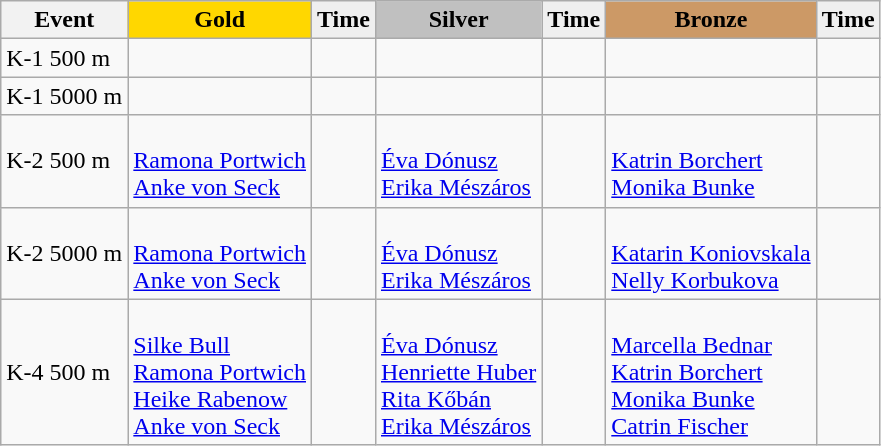<table class="wikitable">
<tr>
<th>Event</th>
<td align=center bgcolor="gold"><strong>Gold</strong></td>
<td align=center bgcolor="EFEFEF"><strong>Time</strong></td>
<td align=center bgcolor="silver"><strong>Silver</strong></td>
<td align=center bgcolor="EFEFEF"><strong>Time</strong></td>
<td align=center bgcolor="CC9966"><strong>Bronze</strong></td>
<td align=center bgcolor="EFEFEF"><strong>Time</strong></td>
</tr>
<tr>
<td>K-1 500 m</td>
<td></td>
<td></td>
<td></td>
<td></td>
<td></td>
<td></td>
</tr>
<tr>
<td>K-1 5000 m</td>
<td></td>
<td></td>
<td></td>
<td></td>
<td></td>
<td></td>
</tr>
<tr>
<td>K-2 500 m</td>
<td><br><a href='#'>Ramona Portwich</a><br><a href='#'>Anke von Seck</a></td>
<td></td>
<td><br><a href='#'>Éva Dónusz</a><br><a href='#'>Erika Mészáros</a></td>
<td></td>
<td><br><a href='#'>Katrin Borchert</a><br><a href='#'>Monika Bunke</a></td>
<td></td>
</tr>
<tr>
<td>K-2 5000 m</td>
<td><br><a href='#'>Ramona Portwich</a><br><a href='#'>Anke von Seck</a></td>
<td></td>
<td><br><a href='#'>Éva Dónusz</a><br><a href='#'>Erika Mészáros</a></td>
<td></td>
<td><br><a href='#'>Katarin Koniovskala</a><br><a href='#'>Nelly Korbukova</a></td>
<td></td>
</tr>
<tr>
<td>K-4 500 m</td>
<td><br><a href='#'>Silke Bull</a><br><a href='#'>Ramona Portwich</a><br><a href='#'>Heike Rabenow</a><br><a href='#'>Anke von Seck</a></td>
<td></td>
<td><br><a href='#'>Éva Dónusz</a><br><a href='#'>Henriette Huber</a><br><a href='#'>Rita Kőbán</a><br><a href='#'>Erika Mészáros</a></td>
<td></td>
<td><br><a href='#'>Marcella Bednar</a><br><a href='#'>Katrin Borchert</a><br><a href='#'>Monika Bunke</a><br><a href='#'>Catrin Fischer</a></td>
<td></td>
</tr>
</table>
